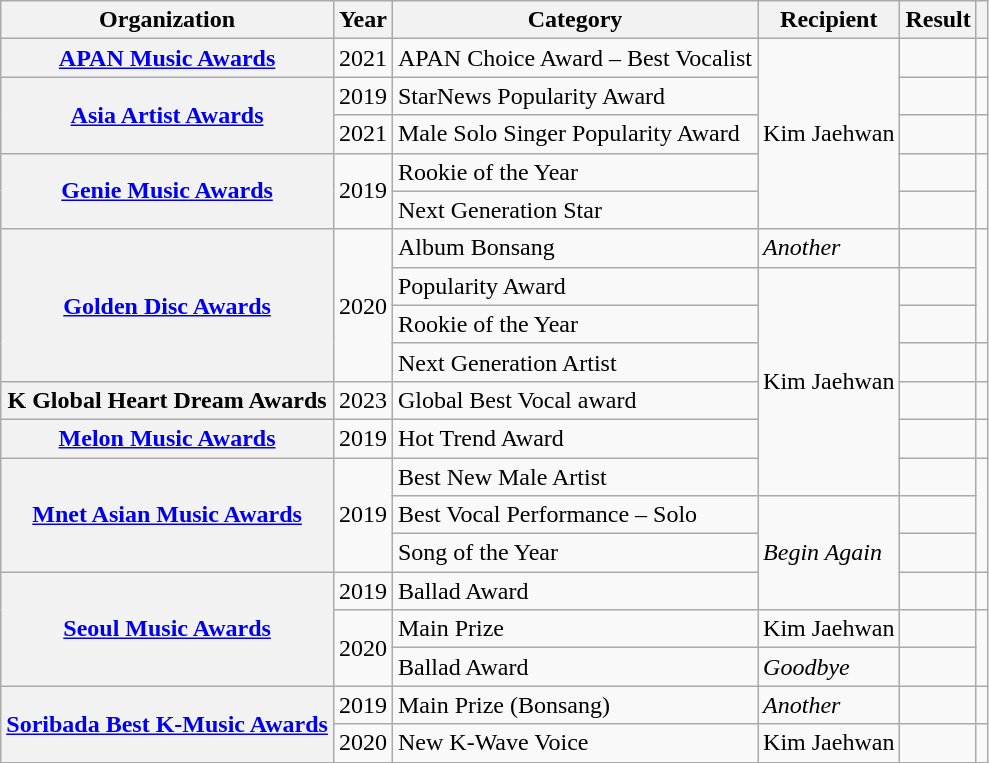<table class="wikitable sortable plainrowheaders">
<tr>
<th scope="col">Organization</th>
<th scope="col">Year</th>
<th scope="col">Category</th>
<th scope="col">Recipient</th>
<th scope="col">Result</th>
<th scope="col" class="unsortable"></th>
</tr>
<tr>
<th scope="row" rowspan="1"><a href='#'>APAN Music Awards</a></th>
<td style="text-align:center">2021</td>
<td>APAN Choice Award – Best Vocalist</td>
<td rowspan="5">Kim Jaehwan</td>
<td></td>
<td></td>
</tr>
<tr>
<th scope="row" rowspan="2"><a href='#'>Asia Artist Awards</a></th>
<td style="text-align:center">2019</td>
<td>StarNews Popularity Award</td>
<td></td>
<td></td>
</tr>
<tr>
<td style="text-align:center">2021</td>
<td>Male Solo Singer Popularity Award</td>
<td></td>
<td></td>
</tr>
<tr>
<th scope="row" rowspan="2"><a href='#'>Genie Music Awards</a></th>
<td style="text-align:center" rowspan="2">2019</td>
<td>Rookie of the Year</td>
<td></td>
<td rowspan="2"></td>
</tr>
<tr>
<td>Next Generation Star</td>
<td></td>
</tr>
<tr>
<th scope="row" rowspan="4"><a href='#'>Golden Disc Awards</a></th>
<td style="text-align:center" rowspan="4">2020</td>
<td>Album Bonsang</td>
<td><em>Another</em></td>
<td></td>
<td rowspan="3"></td>
</tr>
<tr>
<td>Popularity Award</td>
<td rowspan="6">Kim Jaehwan</td>
<td></td>
</tr>
<tr>
<td>Rookie of the Year</td>
<td></td>
</tr>
<tr>
<td>Next Generation Artist</td>
<td></td>
<td></td>
</tr>
<tr>
<th scope="row">K Global Heart Dream Awards</th>
<td style="text-align:center">2023</td>
<td>Global Best Vocal award</td>
<td></td>
<td></td>
</tr>
<tr>
<th scope="row" rowspan="1"><a href='#'>Melon Music Awards</a></th>
<td style="text-align:center">2019</td>
<td>Hot Trend Award</td>
<td></td>
<td></td>
</tr>
<tr>
<th scope="row" rowspan="3"><a href='#'>Mnet Asian Music Awards</a></th>
<td rowspan="3" style="text-align:center">2019</td>
<td>Best New Male Artist</td>
<td></td>
<td rowspan="3"></td>
</tr>
<tr>
<td>Best Vocal Performance – Solo</td>
<td rowspan="3"><em>Begin Again</em></td>
<td></td>
</tr>
<tr>
<td>Song of the Year</td>
<td></td>
</tr>
<tr>
<th scope="row" rowspan="3"><a href='#'>Seoul Music Awards</a></th>
<td style="text-align:center">2019</td>
<td>Ballad Award</td>
<td></td>
<td></td>
</tr>
<tr>
<td rowspan="2" style="text-align:center">2020</td>
<td>Main Prize</td>
<td>Kim Jaehwan</td>
<td></td>
<td rowspan="2"></td>
</tr>
<tr>
<td>Ballad Award</td>
<td><em>Goodbye</em></td>
<td></td>
</tr>
<tr>
<th scope="row" rowspan="2"><a href='#'>Soribada Best K-Music Awards</a></th>
<td style="text-align:center">2019</td>
<td>Main Prize (Bonsang)</td>
<td><em>Another</em></td>
<td></td>
<td></td>
</tr>
<tr>
<td style="text-align:center">2020</td>
<td>New K-Wave Voice</td>
<td>Kim Jaehwan</td>
<td></td>
<td></td>
</tr>
</table>
